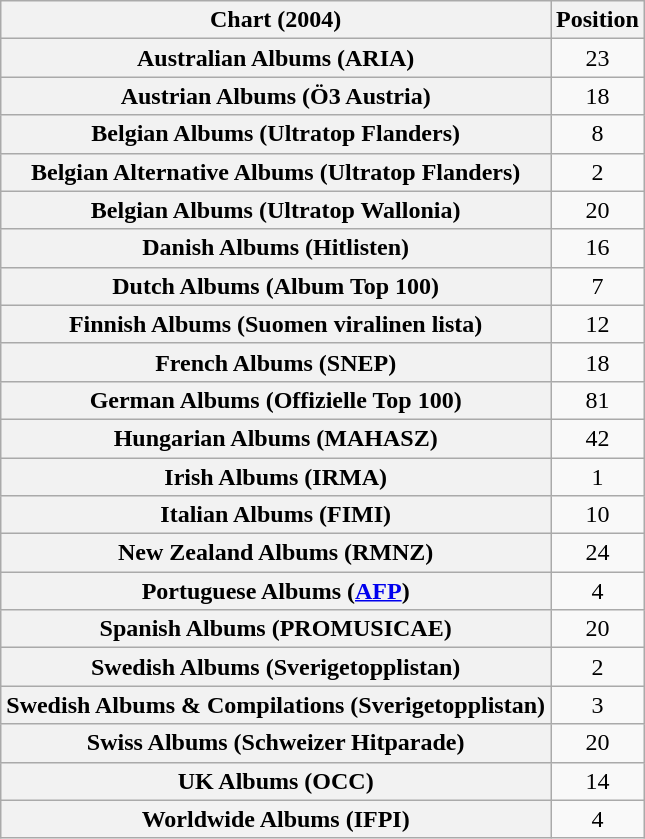<table class="wikitable plainrowheaders sortable" style="text-align:center;">
<tr>
<th>Chart (2004)</th>
<th>Position</th>
</tr>
<tr>
<th scope="row">Australian Albums (ARIA)</th>
<td>23</td>
</tr>
<tr>
<th scope="row">Austrian Albums (Ö3 Austria)</th>
<td>18</td>
</tr>
<tr>
<th scope="row">Belgian Albums (Ultratop Flanders)</th>
<td>8</td>
</tr>
<tr>
<th scope="row">Belgian Alternative Albums (Ultratop Flanders)</th>
<td>2</td>
</tr>
<tr>
<th scope="row">Belgian Albums (Ultratop Wallonia)</th>
<td>20</td>
</tr>
<tr>
<th scope="row">Danish Albums (Hitlisten)</th>
<td>16</td>
</tr>
<tr>
<th scope="row">Dutch Albums (Album Top 100)</th>
<td>7</td>
</tr>
<tr>
<th scope="row">Finnish Albums (Suomen viralinen lista)</th>
<td>12</td>
</tr>
<tr>
<th scope="row">French Albums (SNEP)</th>
<td>18</td>
</tr>
<tr>
<th scope="row">German Albums (Offizielle Top 100)</th>
<td>81</td>
</tr>
<tr>
<th scope="row">Hungarian Albums (MAHASZ)</th>
<td>42</td>
</tr>
<tr>
<th scope="row">Irish Albums (IRMA)</th>
<td>1</td>
</tr>
<tr>
<th scope="row">Italian Albums (FIMI)</th>
<td>10</td>
</tr>
<tr>
<th scope="row">New Zealand Albums (RMNZ)</th>
<td>24</td>
</tr>
<tr>
<th scope="row">Portuguese Albums (<a href='#'>AFP</a>)</th>
<td>4</td>
</tr>
<tr>
<th scope="row">Spanish Albums (PROMUSICAE)</th>
<td>20</td>
</tr>
<tr>
<th scope="row">Swedish Albums (Sverigetopplistan)</th>
<td>2</td>
</tr>
<tr>
<th scope="row">Swedish Albums & Compilations (Sverigetopplistan)</th>
<td>3</td>
</tr>
<tr>
<th scope="row">Swiss Albums (Schweizer Hitparade)</th>
<td>20</td>
</tr>
<tr>
<th scope="row">UK Albums (OCC)</th>
<td>14</td>
</tr>
<tr>
<th scope="row">Worldwide Albums (IFPI)</th>
<td>4</td>
</tr>
</table>
